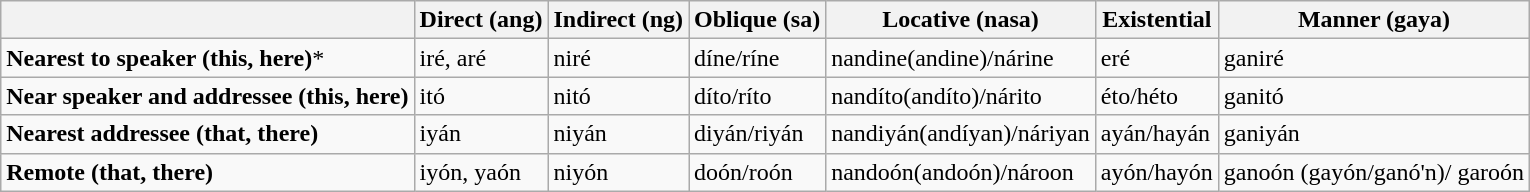<table class="wikitable">
<tr>
<th> </th>
<th>Direct (ang)</th>
<th>Indirect (ng)</th>
<th>Oblique (sa)</th>
<th>Locative (nasa)</th>
<th>Existential</th>
<th>Manner (gaya)</th>
</tr>
<tr>
<td><strong>Nearest to speaker (this, here)</strong>*</td>
<td>iré, aré</td>
<td>niré</td>
<td>díne/ríne</td>
<td>nandine(andine)/nárine</td>
<td>eré</td>
<td>ganiré</td>
</tr>
<tr>
<td><strong>Near speaker and addressee (this, here)</strong></td>
<td>itó</td>
<td>nitó</td>
<td>díto/ríto</td>
<td>nandíto(andíto)/nárito</td>
<td>éto/héto</td>
<td>ganitó</td>
</tr>
<tr>
<td><strong>Nearest addressee (that, there)</strong></td>
<td>iyán</td>
<td>niyán</td>
<td>diyán/riyán</td>
<td>nandiyán(andíyan)/náriyan</td>
<td>ayán/hayán</td>
<td>ganiyán</td>
</tr>
<tr>
<td><strong>Remote (that, there)</strong></td>
<td>iyón, yaón</td>
<td>niyón</td>
<td>doón/roón</td>
<td>nandoón(andoón)/nároon</td>
<td>ayón/hayón</td>
<td>ganoón (gayón/ganó'n)/ garoón</td>
</tr>
</table>
